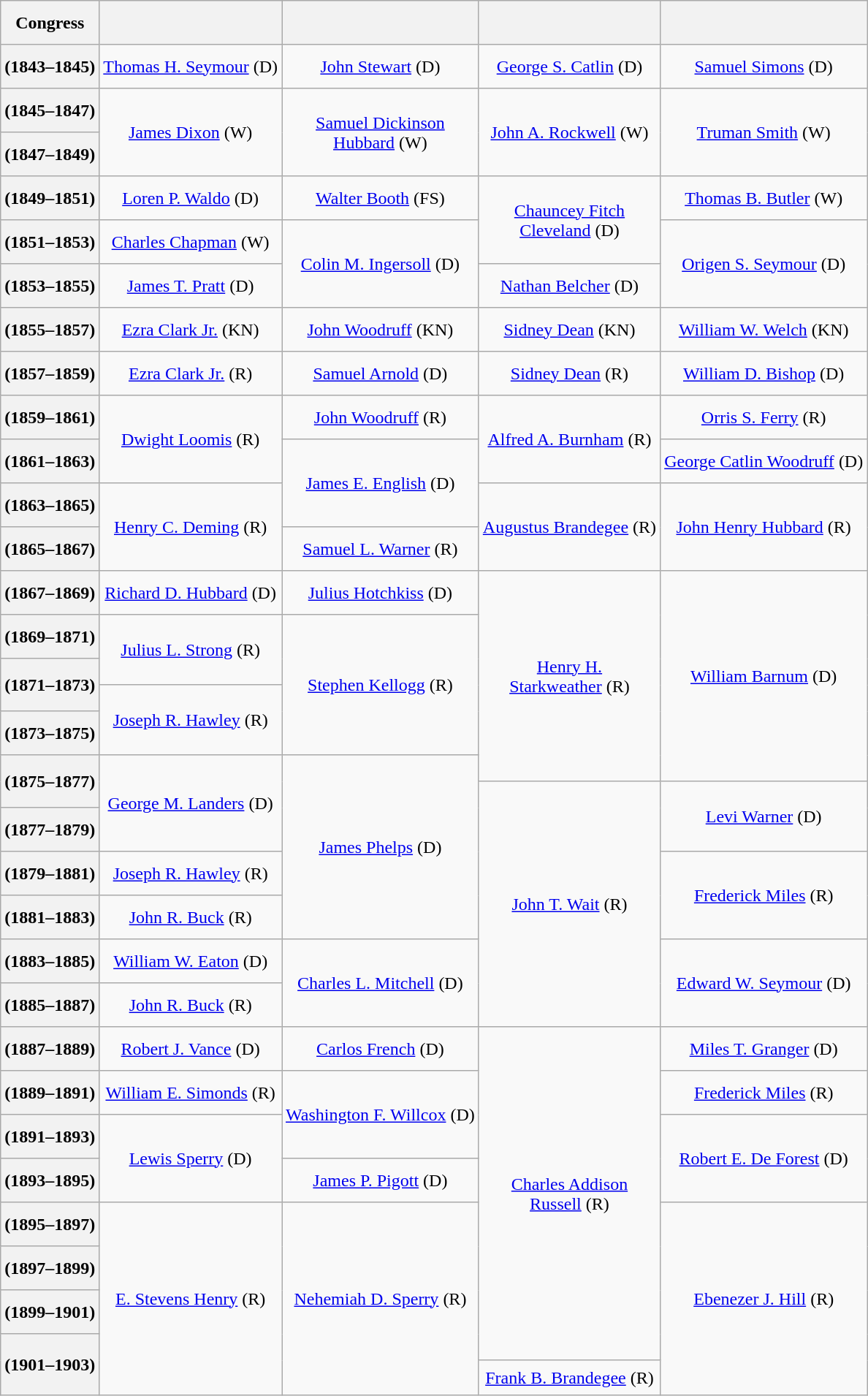<table class="wikitable sticky-header" style="text-align:center">
<tr style="height:2.5em">
<th scope="col">Congress</th>
<th scope="col"></th>
<th scope="col"></th>
<th scope="col"></th>
<th scope="col"></th>
</tr>
<tr style="height:2.5em">
<th scope="row"> (1843–1845)</th>
<td><a href='#'>Thomas H. Seymour</a> (D)</td>
<td><a href='#'>John Stewart</a> (D)</td>
<td><a href='#'>George S. Catlin</a> (D)</td>
<td><a href='#'>Samuel Simons</a> (D)</td>
</tr>
<tr style="height:2.5em">
<th scope="row"> (1845–1847)</th>
<td rowspan=2 ><a href='#'>James Dixon</a> (W)</td>
<td rowspan=2 ><a href='#'>Samuel Dickinson<br>Hubbard</a> (W)</td>
<td rowspan=2 ><a href='#'>John A. Rockwell</a> (W)</td>
<td rowspan=2 ><a href='#'>Truman Smith</a> (W)</td>
</tr>
<tr style="height:2.5em">
<th scope="row"> (1847–1849)</th>
</tr>
<tr style="height:2.5em">
<th scope="row"> (1849–1851)</th>
<td><a href='#'>Loren P. Waldo</a> (D)</td>
<td><a href='#'>Walter Booth</a> (FS)</td>
<td rowspan=2 ><a href='#'>Chauncey Fitch<br>Cleveland</a> (D)</td>
<td><a href='#'>Thomas B. Butler</a> (W)</td>
</tr>
<tr style="height:2.5em">
<th scope="row"> (1851–1853)</th>
<td><a href='#'>Charles Chapman</a> (W)</td>
<td rowspan=2 ><a href='#'>Colin M. Ingersoll</a> (D)</td>
<td rowspan=2 ><a href='#'>Origen S. Seymour</a> (D)</td>
</tr>
<tr style="height:2.5em">
<th scope="row"> (1853–1855)</th>
<td><a href='#'>James T. Pratt</a> (D)</td>
<td><a href='#'>Nathan Belcher</a> (D)</td>
</tr>
<tr style="height:2.5em">
<th scope="row"> (1855–1857)</th>
<td><a href='#'>Ezra Clark Jr.</a> (KN)</td>
<td><a href='#'>John Woodruff</a> (KN)</td>
<td><a href='#'>Sidney Dean</a> (KN)</td>
<td><a href='#'>William W. Welch</a> (KN)</td>
</tr>
<tr style="height:2.5em">
<th scope="row"> (1857–1859)</th>
<td><a href='#'>Ezra Clark Jr.</a> (R)</td>
<td><a href='#'>Samuel Arnold</a> (D)</td>
<td><a href='#'>Sidney Dean</a> (R)</td>
<td><a href='#'>William D. Bishop</a> (D)</td>
</tr>
<tr style="height:2.5em">
<th scope="row"> (1859–1861)</th>
<td rowspan=2 ><a href='#'>Dwight Loomis</a> (R)</td>
<td><a href='#'>John Woodruff</a> (R)</td>
<td rowspan=2 ><a href='#'>Alfred A. Burnham</a> (R)</td>
<td><a href='#'>Orris S. Ferry</a> (R)</td>
</tr>
<tr style="height:2.5em">
<th scope="row"> (1861–1863)</th>
<td rowspan=2 ><a href='#'>James E. English</a> (D)</td>
<td><a href='#'>George Catlin Woodruff</a> (D)</td>
</tr>
<tr style="height:2.5em">
<th scope="row"> (1863–1865)</th>
<td rowspan=2 ><a href='#'>Henry C. Deming</a> (R)</td>
<td rowspan=2 ><a href='#'>Augustus Brandegee</a> (R)</td>
<td rowspan=2 ><a href='#'>John Henry Hubbard</a> (R)</td>
</tr>
<tr style="height:2.5em">
<th scope="row"> (1865–1867)</th>
<td><a href='#'>Samuel L. Warner</a> (R)</td>
</tr>
<tr style="height:2.5em">
<th scope="row"> (1867–1869)</th>
<td><a href='#'>Richard D. Hubbard</a> (D)</td>
<td><a href='#'>Julius Hotchkiss</a> (D)</td>
<td rowspan=6 ><a href='#'>Henry H.<br>Starkweather</a> (R)</td>
<td rowspan=6 ><a href='#'>William Barnum</a> (D)</td>
</tr>
<tr style="height:2.5em">
<th scope="row"> (1869–1871)</th>
<td rowspan=2 ><a href='#'>Julius L. Strong</a> (R)</td>
<td rowspan=4 ><a href='#'>Stephen Kellogg</a> (R)</td>
</tr>
<tr style="height:1.5em">
<th scope="row" rowspan=2> (1871–1873)</th>
</tr>
<tr style="height:1.5em">
<td rowspan=2 ><a href='#'>Joseph R. Hawley</a> (R)</td>
</tr>
<tr style="height:2.5em">
<th scope="row"> (1873–1875)</th>
</tr>
<tr style="height:1.5em">
<th scope="row" rowspan=2> (1875–1877)</th>
<td rowspan=3 ><a href='#'>George M. Landers</a> (D)</td>
<td rowspan=5 ><a href='#'>James Phelps</a> (D)</td>
</tr>
<tr style="height:1.5em">
<td rowspan=6 ><a href='#'>John T. Wait</a> (R)</td>
<td rowspan=2 ><a href='#'>Levi Warner</a> (D)</td>
</tr>
<tr style="height:2.5em">
<th scope="row"> (1877–1879)</th>
</tr>
<tr style="height:2.5em">
<th scope="row"> (1879–1881)</th>
<td><a href='#'>Joseph R. Hawley</a> (R)</td>
<td rowspan=2 ><a href='#'>Frederick Miles</a> (R)</td>
</tr>
<tr style="height:2.5em">
<th scope="row"> (1881–1883)</th>
<td><a href='#'>John R. Buck</a> (R)</td>
</tr>
<tr style="height:2.5em">
<th scope="row"> (1883–1885)</th>
<td><a href='#'>William W. Eaton</a> (D)</td>
<td rowspan=2 ><a href='#'>Charles L. Mitchell</a> (D)</td>
<td rowspan=2 ><a href='#'>Edward W. Seymour</a> (D)</td>
</tr>
<tr style="height:2.5em">
<th scope="row"> (1885–1887)</th>
<td><a href='#'>John R. Buck</a> (R)</td>
</tr>
<tr style="height:2.5em">
<th scope="row"> (1887–1889)</th>
<td><a href='#'>Robert J. Vance</a> (D)</td>
<td><a href='#'>Carlos French</a> (D)</td>
<td rowspan=8 ><a href='#'>Charles Addison<br>Russell</a> (R)</td>
<td><a href='#'>Miles T. Granger</a> (D)</td>
</tr>
<tr style="height:2.5em">
<th scope="row"> (1889–1891)</th>
<td><a href='#'>William E. Simonds</a> (R)</td>
<td rowspan=2 ><a href='#'>Washington F. Willcox</a> (D)</td>
<td><a href='#'>Frederick Miles</a> (R)</td>
</tr>
<tr style="height:2.5em">
<th scope="row"> (1891–1893)</th>
<td rowspan=2 ><a href='#'>Lewis Sperry</a> (D)</td>
<td rowspan=2 ><a href='#'>Robert E. De Forest</a> (D)</td>
</tr>
<tr style="height:2.5em">
<th scope="row"> (1893–1895)</th>
<td><a href='#'>James P. Pigott</a> (D)</td>
</tr>
<tr style="height:2.5em">
<th scope="row"> (1895–1897)</th>
<td rowspan="5" ><a href='#'>E. Stevens Henry</a> (R)</td>
<td rowspan="5" ><a href='#'>Nehemiah D. Sperry</a> (R)</td>
<td rowspan="5" ><a href='#'>Ebenezer J. Hill</a> (R)</td>
</tr>
<tr style="height:2.5em">
<th scope="row"> (1897–1899)</th>
</tr>
<tr style="height:2.5em">
<th scope="row"> (1899–1901)</th>
</tr>
<tr style="height:1.5em">
<th scope="row" rowspan=2> (1901–1903)</th>
</tr>
<tr style="height:2em">
<td><a href='#'>Frank B. Brandegee</a> (R)</td>
</tr>
</table>
